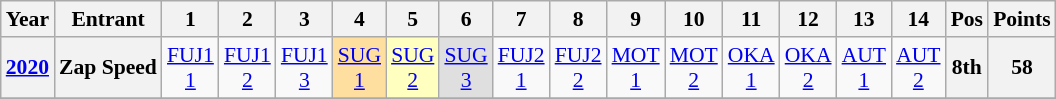<table class="wikitable" style="text-align:center; font-size:90%">
<tr>
<th>Year</th>
<th>Entrant</th>
<th>1</th>
<th>2</th>
<th>3</th>
<th>4</th>
<th>5</th>
<th>6</th>
<th>7</th>
<th>8</th>
<th>9</th>
<th>10</th>
<th>11</th>
<th>12</th>
<th>13</th>
<th>14</th>
<th>Pos</th>
<th>Points</th>
</tr>
<tr>
<th><a href='#'>2020</a></th>
<th>Zap Speed</th>
<td style="background:#;"><a href='#'>FUJ1<br>1</a><br></td>
<td style="background:#;"><a href='#'>FUJ1<br>2</a><br></td>
<td style="background:#;"><a href='#'>FUJ1<br>3</a><br></td>
<td style="background:#FFDF9F;"><a href='#'>SUG<br>1</a><br></td>
<td style="background:#FFFFBF;"><a href='#'>SUG<br>2</a><br></td>
<td style="background:#DFDFDF;"><a href='#'>SUG<br>3</a><br></td>
<td style="background:#;"><a href='#'>FUJ2<br>1</a><br></td>
<td style="background:#;"><a href='#'>FUJ2<br>2</a><br></td>
<td style="background:#;"><a href='#'>MOT<br>1</a><br></td>
<td style="background:#;"><a href='#'>MOT<br>2</a><br></td>
<td style="background:#;"><a href='#'>OKA<br>1</a><br></td>
<td style="background:#;"><a href='#'>OKA<br>2</a><br></td>
<td style="background:#;"><a href='#'>AUT<br>1</a><br></td>
<td style="background:#;"><a href='#'>AUT<br>2</a><br></td>
<th>8th</th>
<th>58</th>
</tr>
<tr>
</tr>
</table>
